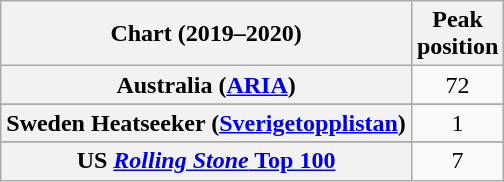<table class="wikitable sortable plainrowheaders" style="text-align:center">
<tr>
<th scope="col">Chart (2019–2020)</th>
<th scope="col">Peak<br>position</th>
</tr>
<tr>
<th scope="row">Australia (<a href='#'>ARIA</a>)</th>
<td>72</td>
</tr>
<tr>
</tr>
<tr>
</tr>
<tr>
</tr>
<tr>
</tr>
<tr>
</tr>
<tr>
<th scope="row">Sweden Heatseeker (<a href='#'>Sverigetopplistan</a>)</th>
<td>1</td>
</tr>
<tr>
</tr>
<tr>
</tr>
<tr>
</tr>
<tr>
</tr>
<tr>
<th scope="row">US <a href='#'><em>Rolling Stone</em> Top 100</a></th>
<td>7</td>
</tr>
</table>
